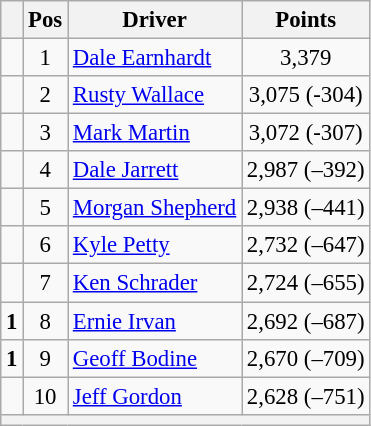<table class="wikitable" style="font-size: 95%;">
<tr>
<th></th>
<th>Pos</th>
<th>Driver</th>
<th>Points</th>
</tr>
<tr>
<td align="left"></td>
<td style="text-align:center;">1</td>
<td><a href='#'>Dale Earnhardt</a></td>
<td style="text-align:center;">3,379</td>
</tr>
<tr>
<td align="left"></td>
<td style="text-align:center;">2</td>
<td><a href='#'>Rusty Wallace</a></td>
<td style="text-align:center;">3,075 (-304)</td>
</tr>
<tr>
<td align="left"></td>
<td style="text-align:center;">3</td>
<td><a href='#'>Mark Martin</a></td>
<td style="text-align:center;">3,072 (-307)</td>
</tr>
<tr>
<td align="left"></td>
<td style="text-align:center;">4</td>
<td><a href='#'>Dale Jarrett</a></td>
<td style="text-align:center;">2,987 (–392)</td>
</tr>
<tr>
<td align="left"></td>
<td style="text-align:center;">5</td>
<td><a href='#'>Morgan Shepherd</a></td>
<td style="text-align:center;">2,938 (–441)</td>
</tr>
<tr>
<td align="left"></td>
<td style="text-align:center;">6</td>
<td><a href='#'>Kyle Petty</a></td>
<td style="text-align:center;">2,732 (–647)</td>
</tr>
<tr>
<td align="left"></td>
<td style="text-align:center;">7</td>
<td><a href='#'>Ken Schrader</a></td>
<td style="text-align:center;">2,724 (–655)</td>
</tr>
<tr>
<td align="left"> <strong>1</strong></td>
<td style="text-align:center;">8</td>
<td><a href='#'>Ernie Irvan</a></td>
<td style="text-align:center;">2,692 (–687)</td>
</tr>
<tr>
<td align="left"> <strong>1</strong></td>
<td style="text-align:center;">9</td>
<td><a href='#'>Geoff Bodine</a></td>
<td style="text-align:center;">2,670 (–709)</td>
</tr>
<tr>
<td align="left"></td>
<td style="text-align:center;">10</td>
<td><a href='#'>Jeff Gordon</a></td>
<td style="text-align:center;">2,628 (–751)</td>
</tr>
<tr class="sortbottom">
<th colspan="9"></th>
</tr>
</table>
